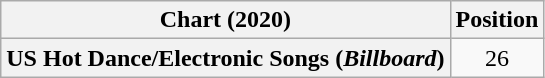<table class="wikitable plainrowheaders" style="text-align:center">
<tr>
<th scope="col">Chart (2020)</th>
<th scope="col">Position</th>
</tr>
<tr>
<th scope="row">US Hot Dance/Electronic Songs (<em>Billboard</em>)</th>
<td>26</td>
</tr>
</table>
